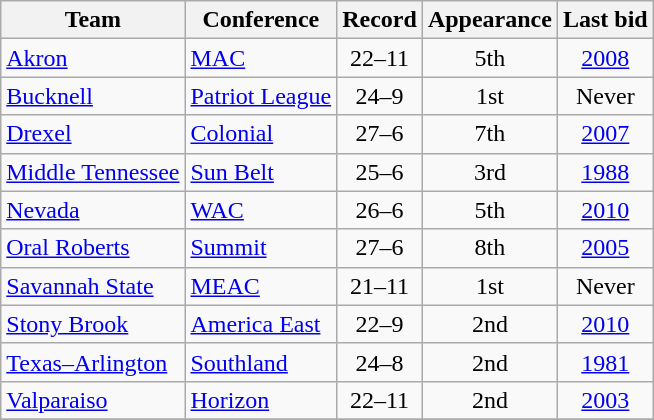<table class="wikitable sortable" style="text-align: center;">
<tr>
<th>Team</th>
<th>Conference</th>
<th>Record</th>
<th data-sort-type="number">Appearance</th>
<th>Last bid</th>
</tr>
<tr>
<td align=left><a href='#'>Akron</a></td>
<td align=left><a href='#'>MAC</a></td>
<td>22–11</td>
<td>5th</td>
<td><a href='#'>2008</a></td>
</tr>
<tr>
<td align=left><a href='#'>Bucknell</a></td>
<td align=left><a href='#'>Patriot League</a></td>
<td>24–9</td>
<td>1st</td>
<td>Never</td>
</tr>
<tr>
<td align=left><a href='#'>Drexel</a></td>
<td align=left><a href='#'>Colonial</a></td>
<td>27–6</td>
<td>7th</td>
<td><a href='#'>2007</a></td>
</tr>
<tr>
<td align=left><a href='#'>Middle Tennessee</a></td>
<td align=left><a href='#'>Sun Belt</a></td>
<td>25–6</td>
<td>3rd</td>
<td><a href='#'>1988</a></td>
</tr>
<tr>
<td align=left><a href='#'>Nevada</a></td>
<td align=left><a href='#'>WAC</a></td>
<td>26–6</td>
<td>5th</td>
<td><a href='#'>2010</a></td>
</tr>
<tr>
<td align=left><a href='#'>Oral Roberts</a></td>
<td align=left><a href='#'>Summit</a></td>
<td>27–6</td>
<td>8th</td>
<td><a href='#'>2005</a></td>
</tr>
<tr>
<td align=left><a href='#'>Savannah State</a></td>
<td align=left><a href='#'>MEAC</a></td>
<td>21–11</td>
<td>1st</td>
<td>Never</td>
</tr>
<tr>
<td align=left><a href='#'>Stony Brook</a></td>
<td align=left><a href='#'>America East</a></td>
<td>22–9</td>
<td>2nd</td>
<td><a href='#'>2010</a></td>
</tr>
<tr>
<td align=left><a href='#'>Texas–Arlington</a></td>
<td align=left><a href='#'>Southland</a></td>
<td>24–8</td>
<td>2nd</td>
<td><a href='#'>1981</a></td>
</tr>
<tr>
<td align=left><a href='#'>Valparaiso</a></td>
<td align=left><a href='#'>Horizon</a></td>
<td>22–11</td>
<td>2nd</td>
<td><a href='#'>2003</a></td>
</tr>
<tr>
</tr>
</table>
